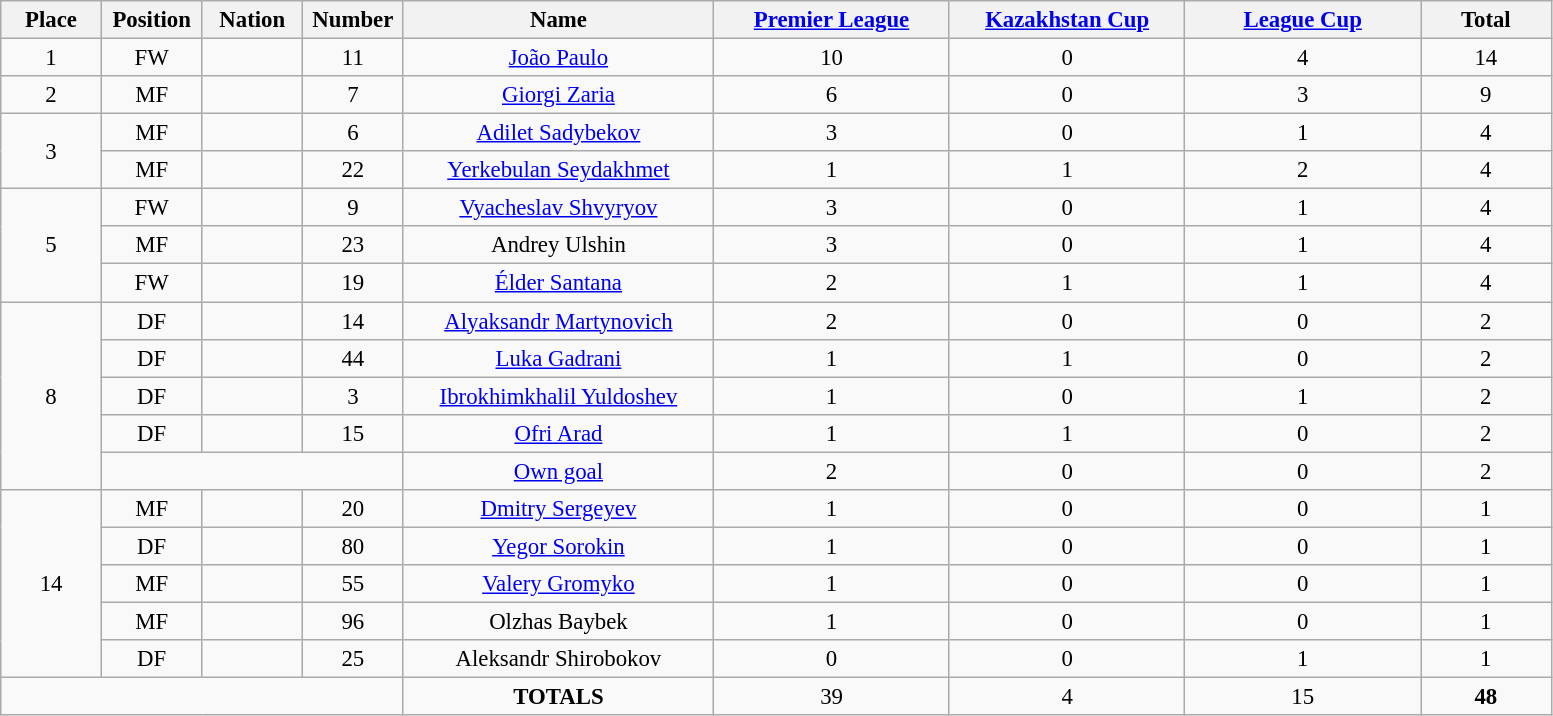<table class="wikitable" style="font-size: 95%; text-align: center;">
<tr>
<th width=60>Place</th>
<th width=60>Position</th>
<th width=60>Nation</th>
<th width=60>Number</th>
<th width=200>Name</th>
<th width=150><a href='#'>Premier League</a></th>
<th width=150><a href='#'>Kazakhstan Cup</a></th>
<th width=150><a href='#'>League Cup</a></th>
<th width=80>Total</th>
</tr>
<tr>
<td>1</td>
<td>FW</td>
<td></td>
<td>11</td>
<td><a href='#'>João Paulo</a></td>
<td>10</td>
<td>0</td>
<td>4</td>
<td>14</td>
</tr>
<tr>
<td>2</td>
<td>MF</td>
<td></td>
<td>7</td>
<td><a href='#'>Giorgi Zaria</a></td>
<td>6</td>
<td>0</td>
<td>3</td>
<td>9</td>
</tr>
<tr>
<td rowspan="2">3</td>
<td>MF</td>
<td></td>
<td>6</td>
<td><a href='#'>Adilet Sadybekov</a></td>
<td>3</td>
<td>0</td>
<td>1</td>
<td>4</td>
</tr>
<tr>
<td>MF</td>
<td></td>
<td>22</td>
<td><a href='#'>Yerkebulan Seydakhmet</a></td>
<td>1</td>
<td>1</td>
<td>2</td>
<td>4</td>
</tr>
<tr>
<td rowspan="3">5</td>
<td>FW</td>
<td></td>
<td>9</td>
<td><a href='#'>Vyacheslav Shvyryov</a></td>
<td>3</td>
<td>0</td>
<td>1</td>
<td>4</td>
</tr>
<tr>
<td>MF</td>
<td></td>
<td>23</td>
<td>Andrey Ulshin</td>
<td>3</td>
<td>0</td>
<td>1</td>
<td>4</td>
</tr>
<tr>
<td>FW</td>
<td></td>
<td>19</td>
<td><a href='#'>Élder Santana</a></td>
<td>2</td>
<td>1</td>
<td>1</td>
<td>4</td>
</tr>
<tr>
<td rowspan="5">8</td>
<td>DF</td>
<td></td>
<td>14</td>
<td><a href='#'>Alyaksandr Martynovich</a></td>
<td>2</td>
<td>0</td>
<td>0</td>
<td>2</td>
</tr>
<tr>
<td>DF</td>
<td></td>
<td>44</td>
<td><a href='#'>Luka Gadrani</a></td>
<td>1</td>
<td>1</td>
<td>0</td>
<td>2</td>
</tr>
<tr>
<td>DF</td>
<td></td>
<td>3</td>
<td><a href='#'>Ibrokhimkhalil Yuldoshev</a></td>
<td>1</td>
<td>0</td>
<td>1</td>
<td>2</td>
</tr>
<tr>
<td>DF</td>
<td></td>
<td>15</td>
<td><a href='#'>Ofri Arad</a></td>
<td>1</td>
<td>1</td>
<td>0</td>
<td>2</td>
</tr>
<tr>
<td colspan="3"></td>
<td><a href='#'>Own goal</a></td>
<td>2</td>
<td>0</td>
<td>0</td>
<td>2</td>
</tr>
<tr>
<td rowspan="5">14</td>
<td>MF</td>
<td></td>
<td>20</td>
<td><a href='#'>Dmitry Sergeyev</a></td>
<td>1</td>
<td>0</td>
<td>0</td>
<td>1</td>
</tr>
<tr>
<td>DF</td>
<td></td>
<td>80</td>
<td><a href='#'>Yegor Sorokin</a></td>
<td>1</td>
<td>0</td>
<td>0</td>
<td>1</td>
</tr>
<tr>
<td>MF</td>
<td></td>
<td>55</td>
<td><a href='#'>Valery Gromyko</a></td>
<td>1</td>
<td>0</td>
<td>0</td>
<td>1</td>
</tr>
<tr>
<td>MF</td>
<td></td>
<td>96</td>
<td>Olzhas Baybek</td>
<td>1</td>
<td>0</td>
<td>0</td>
<td>1</td>
</tr>
<tr>
<td>DF</td>
<td></td>
<td>25</td>
<td>Aleksandr Shirobokov</td>
<td>0</td>
<td>0</td>
<td>1</td>
<td>1</td>
</tr>
<tr>
<td colspan="4"></td>
<td><strong>TOTALS</strong></td>
<td>39</td>
<td>4</td>
<td>15</td>
<td><strong>48</strong></td>
</tr>
</table>
